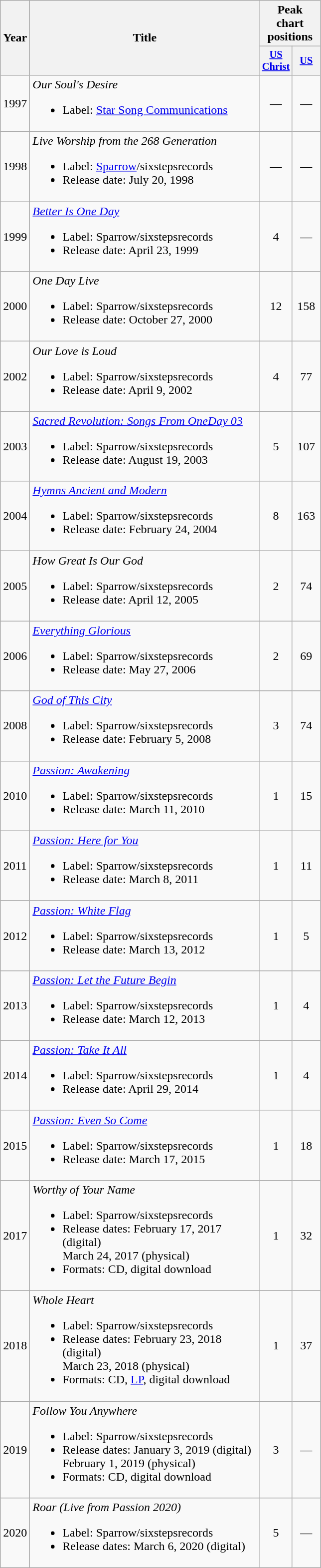<table class="wikitable" style="text-align:center">
<tr>
<th rowspan="2">Year</th>
<th width="300" rowspan="2">Title</th>
<th colspan="2">Peak chart positions</th>
</tr>
<tr>
<th scope="col" style="width:2.3em;font-size:85%;"><a href='#'>US<br>Christ</a><br></th>
<th scope="col" style="width:2.3em;font-size:85%;"><a href='#'>US</a><br></th>
</tr>
<tr>
<td>1997</td>
<td align=left><em>Our Soul's Desire</em><br><ul><li>Label: <a href='#'>Star Song Communications</a></li></ul></td>
<td>—</td>
<td>—</td>
</tr>
<tr>
<td>1998</td>
<td align=left><em>Live Worship from the 268 Generation</em><br><ul><li>Label: <a href='#'>Sparrow</a>/sixstepsrecords</li><li>Release date: July 20, 1998</li></ul></td>
<td>—</td>
<td>—</td>
</tr>
<tr>
<td>1999</td>
<td align=left><em><a href='#'>Better Is One Day</a></em><br><ul><li>Label: Sparrow/sixstepsrecords</li><li>Release date: April 23, 1999</li></ul></td>
<td>4</td>
<td>—</td>
</tr>
<tr>
<td>2000</td>
<td align=left><em>One Day Live</em><br><ul><li>Label: Sparrow/sixstepsrecords</li><li>Release date: October 27, 2000</li></ul></td>
<td>12</td>
<td>158</td>
</tr>
<tr>
<td>2002</td>
<td align=left><em>Our Love is Loud</em><br><ul><li>Label: Sparrow/sixstepsrecords</li><li>Release date: April 9, 2002</li></ul></td>
<td>4</td>
<td>77</td>
</tr>
<tr>
<td>2003</td>
<td align=left><em><a href='#'>Sacred Revolution: Songs From OneDay 03</a></em><br><ul><li>Label: Sparrow/sixstepsrecords</li><li>Release date: August 19, 2003</li></ul></td>
<td>5</td>
<td>107</td>
</tr>
<tr>
<td>2004</td>
<td align=left><em><a href='#'>Hymns Ancient and Modern</a></em><br><ul><li>Label: Sparrow/sixstepsrecords</li><li>Release date: February 24, 2004</li></ul></td>
<td>8</td>
<td>163</td>
</tr>
<tr>
<td>2005</td>
<td align=left><em>How Great Is Our God</em><br><ul><li>Label: Sparrow/sixstepsrecords</li><li>Release date: April 12, 2005</li></ul></td>
<td>2</td>
<td>74</td>
</tr>
<tr>
<td>2006</td>
<td align=left><em><a href='#'>Everything Glorious</a></em><br><ul><li>Label: Sparrow/sixstepsrecords</li><li>Release date: May 27, 2006</li></ul></td>
<td>2</td>
<td>69</td>
</tr>
<tr>
<td>2008</td>
<td align=left><em><a href='#'>God of This City</a></em><br><ul><li>Label: Sparrow/sixstepsrecords</li><li>Release date: February 5, 2008</li></ul></td>
<td>3</td>
<td>74</td>
</tr>
<tr>
<td>2010</td>
<td align=left><em><a href='#'>Passion: Awakening</a></em><br><ul><li>Label: Sparrow/sixstepsrecords</li><li>Release date: March 11, 2010</li></ul></td>
<td>1</td>
<td>15</td>
</tr>
<tr>
<td>2011</td>
<td align=left><em><a href='#'>Passion: Here for You</a></em><br><ul><li>Label: Sparrow/sixstepsrecords</li><li>Release date: March 8, 2011</li></ul></td>
<td>1</td>
<td>11</td>
</tr>
<tr>
<td>2012</td>
<td align=left><em><a href='#'>Passion: White Flag</a></em><br><ul><li>Label: Sparrow/sixstepsrecords</li><li>Release date: March 13, 2012</li></ul></td>
<td>1</td>
<td>5</td>
</tr>
<tr>
<td>2013</td>
<td align=left><em><a href='#'>Passion: Let the Future Begin</a></em><br><ul><li>Label: Sparrow/sixstepsrecords</li><li>Release date: March 12, 2013</li></ul></td>
<td>1</td>
<td>4</td>
</tr>
<tr>
<td>2014</td>
<td align=left><em><a href='#'>Passion: Take It All</a></em><br><ul><li>Label: Sparrow/sixstepsrecords</li><li>Release date: April 29, 2014</li></ul></td>
<td>1</td>
<td>4</td>
</tr>
<tr>
<td>2015</td>
<td align=left><em><a href='#'>Passion: Even So Come</a></em><br><ul><li>Label: Sparrow/sixstepsrecords</li><li>Release date: March 17, 2015</li></ul></td>
<td>1</td>
<td>18</td>
</tr>
<tr>
<td>2017</td>
<td align=left><em>Worthy of Your Name</em><br><ul><li>Label: Sparrow/sixstepsrecords</li><li>Release dates: February 17, 2017 (digital)<br>March 24, 2017 (physical)</li><li>Formats: CD, digital download</li></ul></td>
<td>1</td>
<td>32</td>
</tr>
<tr>
<td>2018</td>
<td align=left><em>Whole Heart</em><br><ul><li>Label: Sparrow/sixstepsrecords</li><li>Release dates: February 23, 2018 (digital)<br>March 23, 2018 (physical)</li><li>Formats: CD, <a href='#'>LP</a>, digital download</li></ul></td>
<td>1</td>
<td>37</td>
</tr>
<tr>
<td>2019</td>
<td align=left><em>Follow You Anywhere</em><br><ul><li>Label: Sparrow/sixstepsrecords</li><li>Release dates: January 3, 2019 (digital)<br>February 1, 2019 (physical)</li><li>Formats: CD, digital download</li></ul></td>
<td>3</td>
<td>—</td>
</tr>
<tr>
<td>2020</td>
<td align=left><em>Roar (Live from Passion 2020)</em><br><ul><li>Label: Sparrow/sixstepsrecords</li><li>Release dates: March 6, 2020 (digital)</li></ul></td>
<td>5</td>
<td>—</td>
</tr>
</table>
